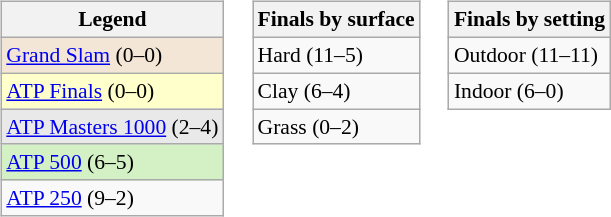<table>
<tr valign=top>
<td><br><table class="wikitable" style=font-size:90%>
<tr>
<th>Legend</th>
</tr>
<tr style="background:#f3e6d7;">
<td><a href='#'>Grand Slam</a> (0–0)</td>
</tr>
<tr style="background:#ffc;">
<td><a href='#'>ATP Finals</a> (0–0)</td>
</tr>
<tr style="background:#e9e9e9;">
<td><a href='#'>ATP Masters 1000</a> (2–4)</td>
</tr>
<tr style="background:#d4f1c5;">
<td><a href='#'>ATP 500</a> (6–5)</td>
</tr>
<tr>
<td><a href='#'>ATP 250</a> (9–2)</td>
</tr>
</table>
</td>
<td><br><table class="wikitable" style=font-size:90%>
<tr>
<th>Finals by surface</th>
</tr>
<tr>
<td>Hard (11–5)</td>
</tr>
<tr>
<td>Clay (6–4)</td>
</tr>
<tr>
<td>Grass (0–2)</td>
</tr>
</table>
</td>
<td><br><table class="wikitable" style=font-size:90%>
<tr>
<th>Finals by setting</th>
</tr>
<tr>
<td>Outdoor (11–11)</td>
</tr>
<tr>
<td>Indoor (6–0)</td>
</tr>
</table>
</td>
</tr>
</table>
